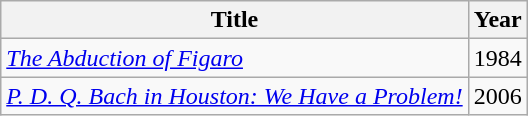<table class="wikitable">
<tr>
<th>Title</th>
<th>Year</th>
</tr>
<tr>
<td><em><a href='#'>The Abduction of Figaro</a></em></td>
<td>1984</td>
</tr>
<tr>
<td><em><a href='#'>P. D. Q. Bach in Houston: We Have a Problem!</a></em></td>
<td>2006</td>
</tr>
</table>
